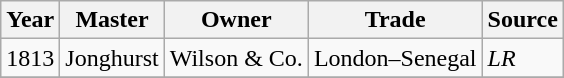<table class=" wikitable">
<tr>
<th>Year</th>
<th>Master</th>
<th>Owner</th>
<th>Trade</th>
<th>Source</th>
</tr>
<tr>
<td>1813</td>
<td>Jonghurst</td>
<td>Wilson & Co.</td>
<td>London–Senegal</td>
<td><em>LR</em></td>
</tr>
<tr>
</tr>
</table>
